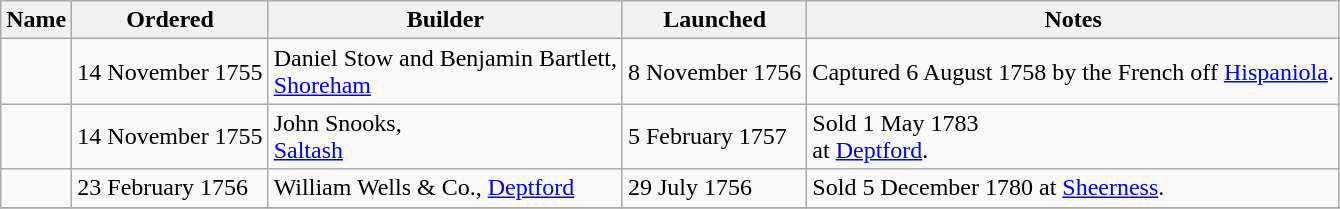<table class="wikitable" style="text-align:left">
<tr>
<th>Name</th>
<th>Ordered</th>
<th>Builder</th>
<th>Launched</th>
<th>Notes</th>
</tr>
<tr>
<td></td>
<td>14 November 1755</td>
<td>Daniel Stow and Benjamin Bartlett,<br><a href='#'>Shoreham</a></td>
<td>8 November 1756</td>
<td>Captured 6 August 1758 by the French off <a href='#'>Hispaniola</a>.</td>
</tr>
<tr>
<td></td>
<td>14 November 1755</td>
<td>John Snooks,<br><a href='#'>Saltash</a></td>
<td>5 February 1757</td>
<td>Sold 1 May 1783 <br>at <a href='#'>Deptford</a>.</td>
</tr>
<tr>
<td></td>
<td>23 February 1756</td>
<td>William Wells & Co., <a href='#'>Deptford</a></td>
<td>29 July 1756</td>
<td>Sold 5 December 1780 at <a href='#'>Sheerness</a>.</td>
</tr>
<tr>
</tr>
</table>
